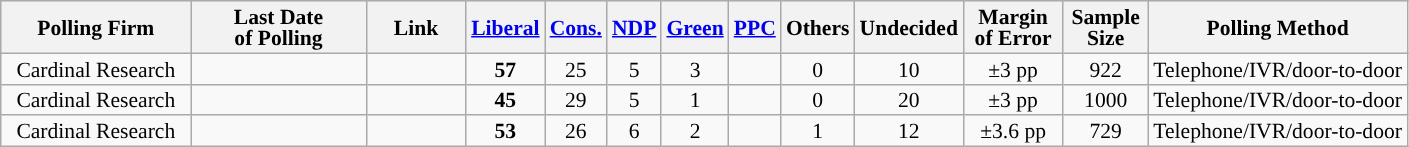<table class="wikitable sortable" style="text-align:center;font-size:90%;line-height:14px;">
<tr style="background:#e9e9e9;">
<th style="width:120px">Polling Firm</th>
<th style="width:110px">Last Date<br>of Polling</th>
<th style="width:60px" class="unsortable">Link</th>
<th style="background-color:"><a href='#'>Liberal</a></th>
<th style="background-color:"><a href='#'>Cons.</a></th>
<th style="background-color:"><a href='#'>NDP</a></th>
<th style="background-color:"><a href='#'>Green</a></th>
<th style="background-color:"><a href='#'><span>PPC</span></a></th>
<th style="background-color:">Others</th>
<th style="background-color:">Undecided</th>
<th style="width:60px;" class=unsortable>Margin<br>of Error</th>
<th style="width:50px;" class=unsortable>Sample<br>Size</th>
<th class=unsortable>Polling Method</th>
</tr>
<tr>
<td>Cardinal Research</td>
<td></td>
<td></td>
<td><strong>57</strong></td>
<td>25</td>
<td>5</td>
<td>3</td>
<td></td>
<td>0</td>
<td>10</td>
<td>±3 pp</td>
<td>922</td>
<td>Telephone/IVR/door-to-door</td>
</tr>
<tr>
<td>Cardinal Research</td>
<td></td>
<td></td>
<td><strong>45</strong></td>
<td>29</td>
<td>5</td>
<td>1</td>
<td></td>
<td>0</td>
<td>20</td>
<td>±3 pp</td>
<td>1000</td>
<td>Telephone/IVR/door-to-door</td>
</tr>
<tr>
<td>Cardinal Research</td>
<td></td>
<td></td>
<td><strong>53</strong></td>
<td>26</td>
<td>6</td>
<td>2</td>
<td></td>
<td>1</td>
<td>12</td>
<td>±3.6 pp</td>
<td>729</td>
<td>Telephone/IVR/door-to-door</td>
</tr>
</table>
